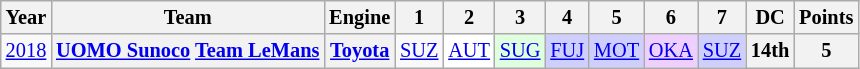<table class="wikitable" style="text-align:center; font-size:85%">
<tr>
<th>Year</th>
<th>Team</th>
<th>Engine</th>
<th>1</th>
<th>2</th>
<th>3</th>
<th>4</th>
<th>5</th>
<th>6</th>
<th>7</th>
<th>DC</th>
<th>Points</th>
</tr>
<tr>
<td><a href='#'>2018</a></td>
<th nowrap><a href='#'>UOMO Sunoco</a> <a href='#'>Team LeMans</a></th>
<th><a href='#'>Toyota</a></th>
<td><a href='#'>SUZ</a></td>
<td style="background:#FFFFFF;"><a href='#'>AUT</a><br></td>
<td style="background:#DFFFDF;"><a href='#'>SUG</a><br></td>
<td style="background:#CFCFFF;"><a href='#'>FUJ</a><br></td>
<td style="background:#CFCFFF;"><a href='#'>MOT</a><br></td>
<td style="background:#EFCFFF;"><a href='#'>OKA</a><br></td>
<td style="background:#CFCFFF;"><a href='#'>SUZ</a><br></td>
<th>14th</th>
<th>5</th>
</tr>
</table>
